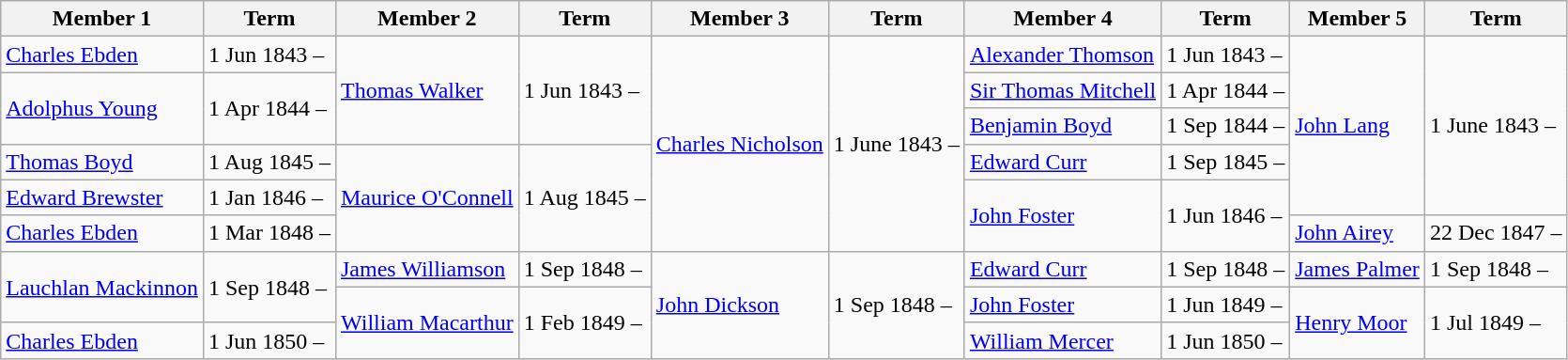<table class="wikitable">
<tr>
<th>Member 1</th>
<th>Term</th>
<th>Member 2</th>
<th>Term</th>
<th>Member 3</th>
<th>Term</th>
<th>Member 4</th>
<th>Term</th>
<th>Member 5</th>
<th>Term</th>
</tr>
<tr>
<td><a href='#'>Charles Ebden</a></td>
<td>1 Jun 1843 – </td>
<td rowspan = 3><a href='#'>Thomas Walker</a></td>
<td rowspan = 3>1 Jun 1843 – </td>
<td rowspan = 6><a href='#'>Charles Nicholson</a></td>
<td rowspan = 6>1 June 1843 – </td>
<td><a href='#'>Alexander Thomson</a></td>
<td>1 Jun 1843 – </td>
<td rowspan = 5><a href='#'>John Lang</a></td>
<td rowspan = 5>1 June 1843 – </td>
</tr>
<tr>
<td rowspan = 2><a href='#'>Adolphus Young</a></td>
<td rowspan = 2>1 Apr 1844 – </td>
<td><a href='#'>Sir Thomas Mitchell</a></td>
<td>1 Apr 1844 – </td>
</tr>
<tr>
<td><a href='#'>Benjamin Boyd</a></td>
<td>1 Sep 1844 – </td>
</tr>
<tr>
<td><a href='#'>Thomas Boyd</a></td>
<td>1 Aug 1845 – </td>
<td rowspan = "3"><a href='#'>Maurice O'Connell</a></td>
<td rowspan = "3">1 Aug 1845 – </td>
<td><a href='#'>Edward Curr</a></td>
<td>1 Sep 1845 – </td>
</tr>
<tr>
<td><a href='#'>Edward Brewster</a></td>
<td>1 Jan 1846 – </td>
<td rowspan = 2><a href='#'>John Foster</a></td>
<td rowspan = 2>1 Jun 1846 – </td>
</tr>
<tr>
<td><a href='#'>Charles Ebden</a></td>
<td>1 Mar 1848 – </td>
<td><a href='#'>John Airey</a></td>
<td>22 Dec 1847 – </td>
</tr>
<tr>
<td rowspan = 2><a href='#'>Lauchlan Mackinnon</a></td>
<td rowspan = 2>1 Sep 1848 – </td>
<td><a href='#'>James Williamson</a></td>
<td>1 Sep 1848 – </td>
<td rowspan = "3"><a href='#'>John Dickson</a></td>
<td rowspan = "3">1 Sep 1848 – </td>
<td><a href='#'>Edward Curr</a></td>
<td>1 Sep 1848 – </td>
<td><a href='#'>James Palmer</a></td>
<td>1 Sep 1848 – </td>
</tr>
<tr>
<td rowspan = 2><a href='#'>William Macarthur</a></td>
<td rowspan = 2>1 Feb 1849 – </td>
<td><a href='#'>John Foster</a></td>
<td>1 Jun 1849 – </td>
<td rowspan = "2"><a href='#'>Henry Moor</a></td>
<td rowspan = "2">1 Jul 1849 – </td>
</tr>
<tr>
<td><a href='#'>Charles Ebden</a></td>
<td>1 Jun 1850 – </td>
<td><a href='#'>William Mercer</a></td>
<td>1 Jun 1850 – </td>
</tr>
</table>
